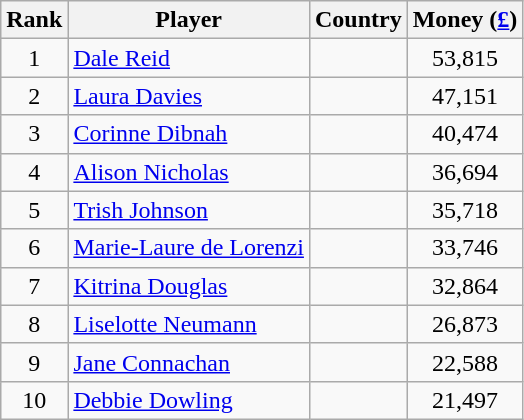<table class="wikitable">
<tr>
<th>Rank</th>
<th>Player</th>
<th>Country</th>
<th>Money (<a href='#'>£</a>)</th>
</tr>
<tr>
<td align=center>1</td>
<td><a href='#'>Dale Reid</a></td>
<td></td>
<td align=center>53,815</td>
</tr>
<tr>
<td align=center>2</td>
<td><a href='#'>Laura Davies</a></td>
<td></td>
<td align=center>47,151</td>
</tr>
<tr>
<td align=center>3</td>
<td><a href='#'>Corinne Dibnah</a></td>
<td></td>
<td align=center>40,474</td>
</tr>
<tr>
<td align=center>4</td>
<td><a href='#'>Alison Nicholas</a></td>
<td></td>
<td align=center>36,694</td>
</tr>
<tr>
<td align=center>5</td>
<td><a href='#'>Trish Johnson</a></td>
<td></td>
<td align=center>35,718</td>
</tr>
<tr>
<td align=center>6</td>
<td><a href='#'>Marie-Laure de Lorenzi</a></td>
<td></td>
<td align=center>33,746</td>
</tr>
<tr>
<td align=center>7</td>
<td><a href='#'>Kitrina Douglas</a></td>
<td></td>
<td align=center>32,864</td>
</tr>
<tr>
<td align=center>8</td>
<td><a href='#'>Liselotte Neumann</a></td>
<td></td>
<td align=center>26,873</td>
</tr>
<tr>
<td align=center>9</td>
<td><a href='#'>Jane Connachan</a></td>
<td></td>
<td align=center>22,588</td>
</tr>
<tr>
<td align=center>10</td>
<td><a href='#'>Debbie Dowling</a></td>
<td></td>
<td align=center>21,497</td>
</tr>
</table>
